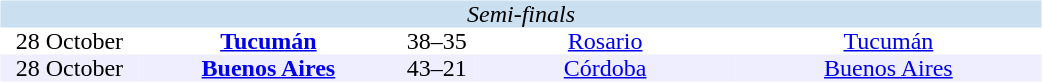<table width=700>
<tr>
<td width=700 valign="top"><br><table border=0 cellspacing=0 cellpadding=0 style="text-align:center;border-collapse:collapse" width=100%>
<tr bgcolor="#CADFF0">
<td colspan="5"><em>Semi-finals</em></td>
</tr>
<tr>
<td width=90>28 October</td>
<td width=170><strong><a href='#'>Tucumán</a></strong></td>
<td width=50>38–35</td>
<td width=170><a href='#'>Rosario</a></td>
<td width=200><a href='#'>Tucumán</a></td>
</tr>
<tr bgcolor=#EEEEFF>
<td width=90>28 October</td>
<td width=170><strong><a href='#'>Buenos Aires</a></strong></td>
<td width=50>43–21</td>
<td width=170><a href='#'>Córdoba</a></td>
<td width=200><a href='#'>Buenos Aires</a></td>
</tr>
</table>
</td>
</tr>
</table>
